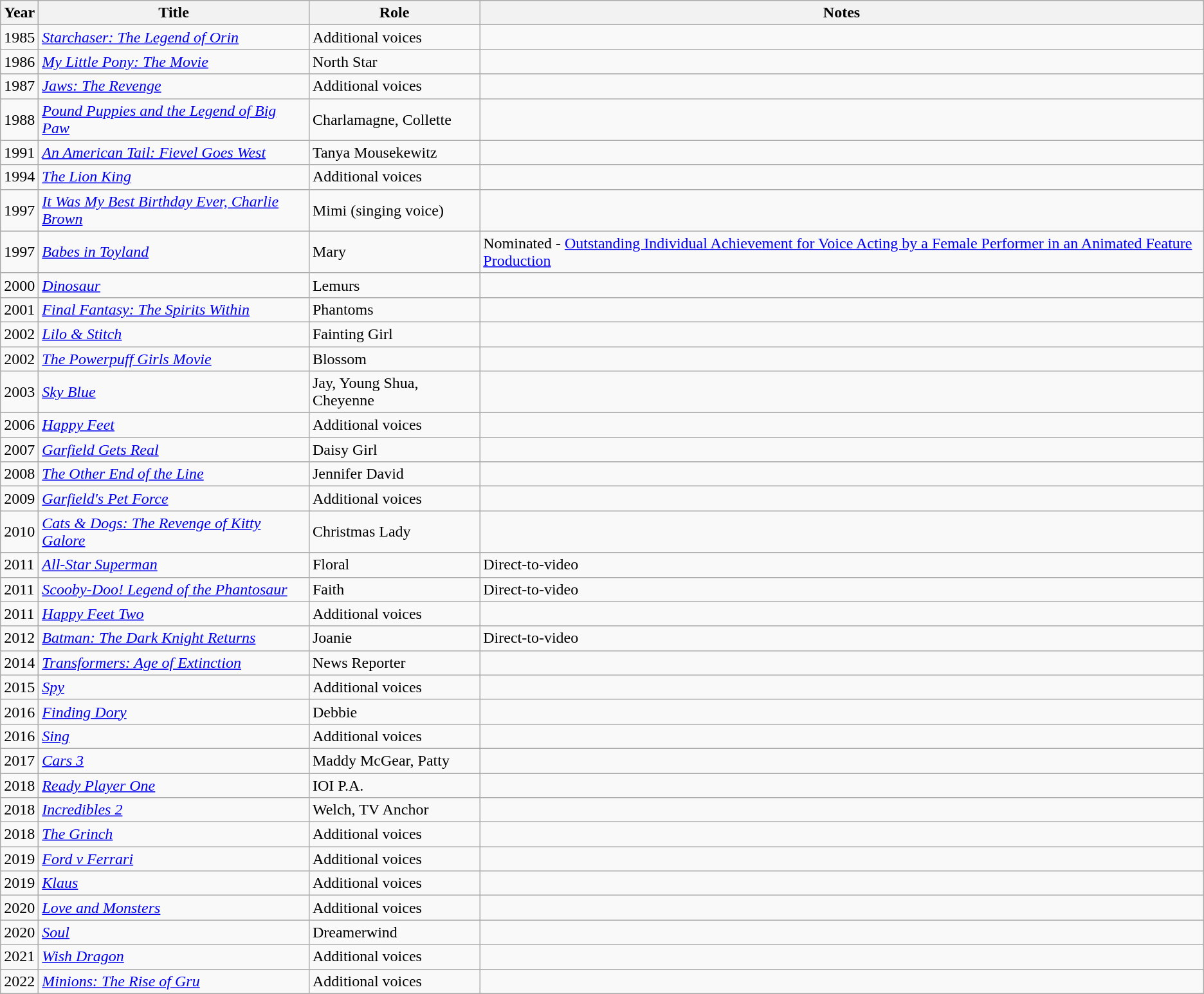<table class="wikitable sortable">
<tr>
<th>Year</th>
<th>Title</th>
<th>Role</th>
<th>Notes</th>
</tr>
<tr>
<td>1985</td>
<td><em><a href='#'>Starchaser: The Legend of Orin</a></em></td>
<td>Additional voices</td>
<td></td>
</tr>
<tr>
<td>1986</td>
<td><em><a href='#'>My Little Pony: The Movie</a></em></td>
<td>North Star</td>
<td></td>
</tr>
<tr>
<td>1987</td>
<td><em><a href='#'>Jaws: The Revenge</a></em></td>
<td>Additional voices</td>
<td></td>
</tr>
<tr>
<td>1988</td>
<td><em><a href='#'>Pound Puppies and the Legend of Big Paw</a></em></td>
<td>Charlamagne, Collette</td>
<td></td>
</tr>
<tr>
<td>1991</td>
<td><em><a href='#'>An American Tail: Fievel Goes West</a></em></td>
<td>Tanya Mousekewitz</td>
<td></td>
</tr>
<tr>
<td>1994</td>
<td><em><a href='#'>The Lion King</a></em></td>
<td>Additional voices</td>
<td></td>
</tr>
<tr>
<td>1997</td>
<td><em><a href='#'>It Was My Best Birthday Ever, Charlie Brown</a></em></td>
<td>Mimi (singing voice)</td>
<td></td>
</tr>
<tr>
<td>1997</td>
<td><em><a href='#'>Babes in Toyland</a></em></td>
<td>Mary</td>
<td>Nominated - <a href='#'>Outstanding Individual Achievement for Voice Acting by a Female Performer in an Animated Feature Production</a></td>
</tr>
<tr>
<td>2000</td>
<td><em><a href='#'>Dinosaur</a></em></td>
<td>Lemurs</td>
<td></td>
</tr>
<tr>
<td>2001</td>
<td><em><a href='#'>Final Fantasy: The Spirits Within</a></em></td>
<td>Phantoms</td>
<td></td>
</tr>
<tr>
<td>2002</td>
<td><em><a href='#'>Lilo & Stitch</a></em></td>
<td>Fainting Girl</td>
<td></td>
</tr>
<tr>
<td>2002</td>
<td><em><a href='#'>The Powerpuff Girls Movie</a></em></td>
<td>Blossom</td>
<td></td>
</tr>
<tr>
<td>2003</td>
<td><em><a href='#'>Sky Blue</a></em></td>
<td>Jay, Young Shua, Cheyenne</td>
<td></td>
</tr>
<tr>
<td>2006</td>
<td><em><a href='#'>Happy Feet</a></em></td>
<td>Additional voices</td>
<td></td>
</tr>
<tr>
<td>2007</td>
<td><em><a href='#'>Garfield Gets Real</a></em></td>
<td>Daisy Girl</td>
<td></td>
</tr>
<tr>
<td>2008</td>
<td><em><a href='#'>The Other End of the Line</a></em></td>
<td>Jennifer David</td>
<td></td>
</tr>
<tr>
<td>2009</td>
<td><em><a href='#'>Garfield's Pet Force</a></em></td>
<td>Additional voices</td>
<td></td>
</tr>
<tr>
<td>2010</td>
<td><em><a href='#'>Cats & Dogs: The Revenge of Kitty Galore</a></em></td>
<td>Christmas Lady</td>
<td></td>
</tr>
<tr>
<td>2011</td>
<td><em><a href='#'>All-Star Superman</a></em></td>
<td>Floral</td>
<td>Direct-to-video</td>
</tr>
<tr>
<td>2011</td>
<td><em><a href='#'>Scooby-Doo! Legend of the Phantosaur</a></em></td>
<td>Faith</td>
<td>Direct-to-video</td>
</tr>
<tr>
<td>2011</td>
<td><em><a href='#'>Happy Feet Two</a></em></td>
<td>Additional voices</td>
<td></td>
</tr>
<tr>
<td>2012</td>
<td><em><a href='#'>Batman: The Dark Knight Returns</a></em></td>
<td>Joanie</td>
<td>Direct-to-video</td>
</tr>
<tr>
<td>2014</td>
<td><em><a href='#'>Transformers: Age of Extinction</a></em></td>
<td>News Reporter</td>
<td></td>
</tr>
<tr>
<td>2015</td>
<td><em><a href='#'>Spy</a></em></td>
<td>Additional voices</td>
<td></td>
</tr>
<tr>
<td>2016</td>
<td><em><a href='#'>Finding Dory</a></em></td>
<td>Debbie</td>
<td></td>
</tr>
<tr>
<td>2016</td>
<td><em><a href='#'>Sing</a></em></td>
<td>Additional voices</td>
<td></td>
</tr>
<tr>
<td>2017</td>
<td><em><a href='#'>Cars 3</a></em></td>
<td>Maddy McGear, Patty</td>
<td></td>
</tr>
<tr>
<td>2018</td>
<td><em><a href='#'>Ready Player One</a></em></td>
<td>IOI P.A.</td>
<td></td>
</tr>
<tr>
<td>2018</td>
<td><em><a href='#'>Incredibles 2</a></em></td>
<td>Welch, TV Anchor</td>
<td></td>
</tr>
<tr>
<td>2018</td>
<td><em><a href='#'>The Grinch</a></em></td>
<td>Additional voices</td>
<td></td>
</tr>
<tr>
<td>2019</td>
<td><em><a href='#'>Ford v Ferrari</a></em></td>
<td>Additional voices</td>
<td></td>
</tr>
<tr>
<td>2019</td>
<td><em><a href='#'>Klaus</a></em></td>
<td>Additional voices</td>
<td></td>
</tr>
<tr>
<td>2020</td>
<td><em><a href='#'>Love and Monsters</a></em></td>
<td>Additional voices</td>
<td></td>
</tr>
<tr>
<td>2020</td>
<td><em><a href='#'>Soul</a></em></td>
<td>Dreamerwind</td>
<td></td>
</tr>
<tr>
<td>2021</td>
<td><em><a href='#'>Wish Dragon</a></em></td>
<td>Additional voices</td>
<td></td>
</tr>
<tr>
<td>2022</td>
<td><em><a href='#'>Minions: The Rise of Gru</a></em></td>
<td>Additional voices</td>
<td></td>
</tr>
</table>
